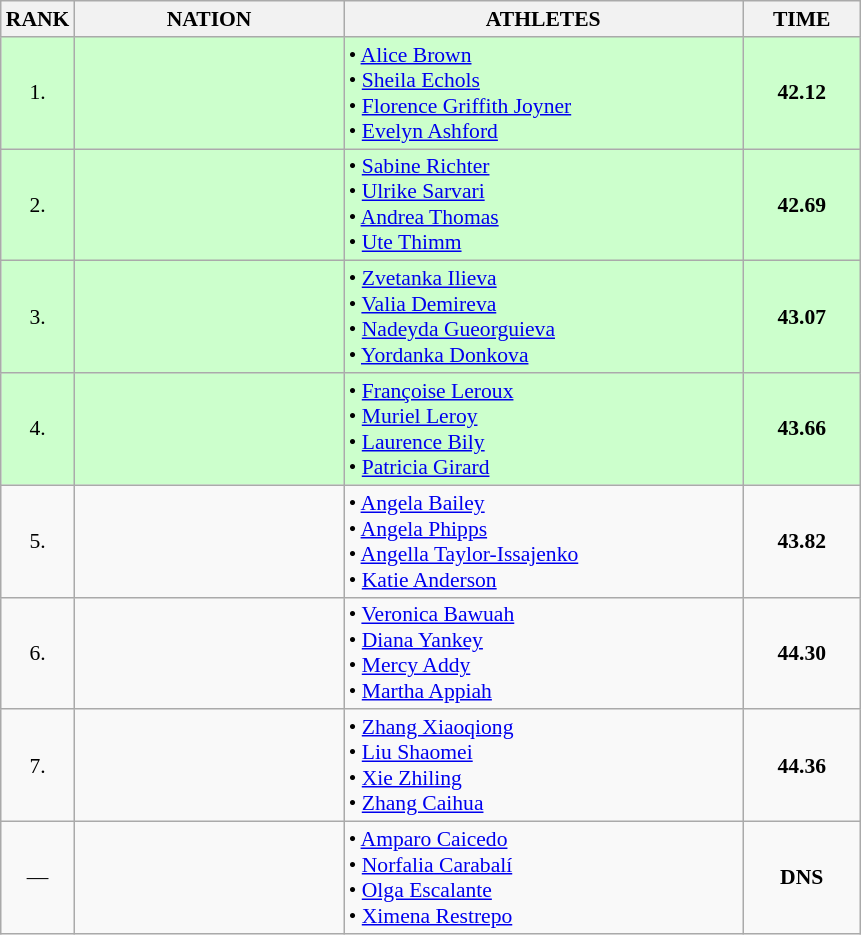<table class="wikitable" style="border-collapse: collapse; font-size: 90%;">
<tr>
<th>RANK</th>
<th style="width: 12em">NATION</th>
<th style="width: 18em">ATHLETES</th>
<th style="width: 5em">TIME</th>
</tr>
<tr style="background:#ccffcc;">
<td align="center">1.</td>
<td align="center"></td>
<td>• <a href='#'>Alice Brown</a><br>• <a href='#'>Sheila Echols</a><br>• <a href='#'>Florence Griffith Joyner</a><br>• <a href='#'>Evelyn Ashford</a></td>
<td align="center"><strong>42.12</strong></td>
</tr>
<tr style="background:#ccffcc;">
<td align="center">2.</td>
<td align="center"></td>
<td>• <a href='#'>Sabine Richter</a><br>• <a href='#'>Ulrike Sarvari</a><br>• <a href='#'>Andrea Thomas</a><br>• <a href='#'>Ute Thimm</a></td>
<td align="center"><strong>42.69</strong></td>
</tr>
<tr style="background:#ccffcc;">
<td align="center">3.</td>
<td align="center"></td>
<td>• <a href='#'>Zvetanka Ilieva</a><br>• <a href='#'>Valia Demireva</a><br>• <a href='#'>Nadeyda Gueorguieva</a><br>• <a href='#'>Yordanka Donkova</a></td>
<td align="center"><strong>43.07</strong></td>
</tr>
<tr style="background:#ccffcc;">
<td align="center">4.</td>
<td align="center"></td>
<td>• <a href='#'>Françoise Leroux</a><br>• <a href='#'>Muriel Leroy</a><br>• <a href='#'>Laurence Bily</a><br>• <a href='#'>Patricia Girard</a></td>
<td align="center"><strong>43.66</strong></td>
</tr>
<tr>
<td align="center">5.</td>
<td align="center"></td>
<td>• <a href='#'>Angela Bailey</a><br>• <a href='#'>Angela Phipps</a><br>• <a href='#'>Angella Taylor-Issajenko</a><br>• <a href='#'>Katie Anderson</a></td>
<td align="center"><strong>43.82</strong></td>
</tr>
<tr>
<td align="center">6.</td>
<td align="center"></td>
<td>• <a href='#'>Veronica Bawuah</a><br>• <a href='#'>Diana Yankey</a><br>• <a href='#'>Mercy Addy</a><br>• <a href='#'>Martha Appiah</a></td>
<td align="center"><strong>44.30</strong></td>
</tr>
<tr>
<td align="center">7.</td>
<td align="center"></td>
<td>• <a href='#'>Zhang Xiaoqiong</a><br>• <a href='#'>Liu Shaomei</a><br>• <a href='#'>Xie Zhiling</a><br>• <a href='#'>Zhang Caihua</a></td>
<td align="center"><strong>44.36</strong></td>
</tr>
<tr>
<td align="center">—</td>
<td align="center"></td>
<td>• <a href='#'>Amparo Caicedo</a><br>• <a href='#'>Norfalia Carabalí</a><br>• <a href='#'>Olga Escalante</a><br>• <a href='#'>Ximena Restrepo</a></td>
<td align="center"><strong>DNS</strong></td>
</tr>
</table>
